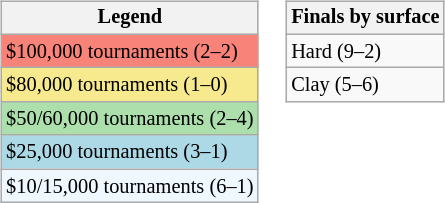<table>
<tr valign=top>
<td><br><table class="wikitable" style="font-size:85%;">
<tr>
<th>Legend</th>
</tr>
<tr style="background:#f88379;">
<td>$100,000 tournaments (2–2)</td>
</tr>
<tr style="background:#f7e98e;">
<td>$80,000 tournaments (1–0)</td>
</tr>
<tr style="background:#addfad;">
<td>$50/60,000 tournaments (2–4)</td>
</tr>
<tr style="background:lightblue;">
<td>$25,000 tournaments (3–1)</td>
</tr>
<tr style="background:#f0f8ff;">
<td>$10/15,000 tournaments (6–1)</td>
</tr>
</table>
</td>
<td><br><table class="wikitable" style="font-size:85%;">
<tr>
<th>Finals by surface</th>
</tr>
<tr>
<td>Hard (9–2)</td>
</tr>
<tr>
<td>Clay (5–6)</td>
</tr>
</table>
</td>
</tr>
</table>
